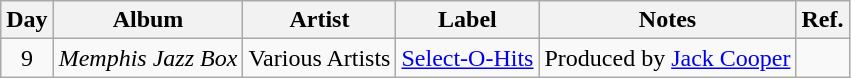<table class="wikitable">
<tr>
<th>Day</th>
<th>Album</th>
<th>Artist</th>
<th>Label</th>
<th>Notes</th>
<th>Ref.</th>
</tr>
<tr>
<td rowspan="1" style="text-align:center;">9</td>
<td><em>Memphis Jazz Box</em></td>
<td>Various Artists</td>
<td><a href='#'>Select-O-Hits</a></td>
<td>Produced by <a href='#'>Jack Cooper</a></td>
<td style="text-align:center;"></td>
</tr>
</table>
